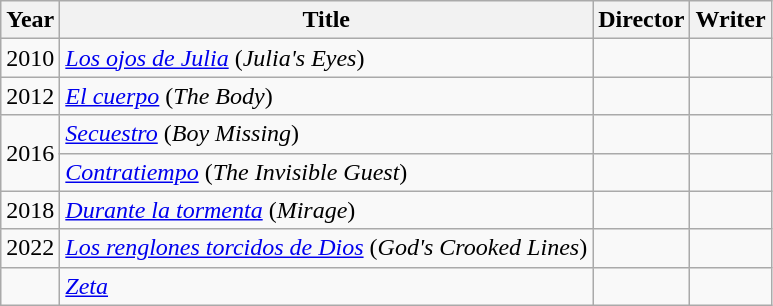<table class="sortable wikitable">
<tr>
<th>Year</th>
<th>Title</th>
<th>Director</th>
<th>Writer</th>
</tr>
<tr>
<td>2010</td>
<td><em><a href='#'>Los ojos de Julia</a></em> (<em>Julia's Eyes</em>)</td>
<td></td>
<td></td>
</tr>
<tr>
<td>2012</td>
<td><em><a href='#'>El cuerpo</a></em> (<em>The Body</em>)</td>
<td></td>
<td></td>
</tr>
<tr>
<td rowspan=2>2016</td>
<td><em><a href='#'>Secuestro</a></em> (<em>Boy Missing</em>)</td>
<td></td>
<td></td>
</tr>
<tr>
<td><em><a href='#'>Contratiempo</a></em> (<em>The Invisible Guest</em>)</td>
<td></td>
<td></td>
</tr>
<tr>
<td>2018</td>
<td><em><a href='#'>Durante la tormenta</a></em> (<em>Mirage</em>)</td>
<td></td>
<td></td>
</tr>
<tr>
<td>2022</td>
<td><em><a href='#'>Los renglones torcidos de Dios</a></em> (<em>God's Crooked Lines</em>)</td>
<td></td>
<td></td>
</tr>
<tr>
<td></td>
<td><em><a href='#'>Zeta</a></em></td>
<td></td>
<td></td>
</tr>
</table>
